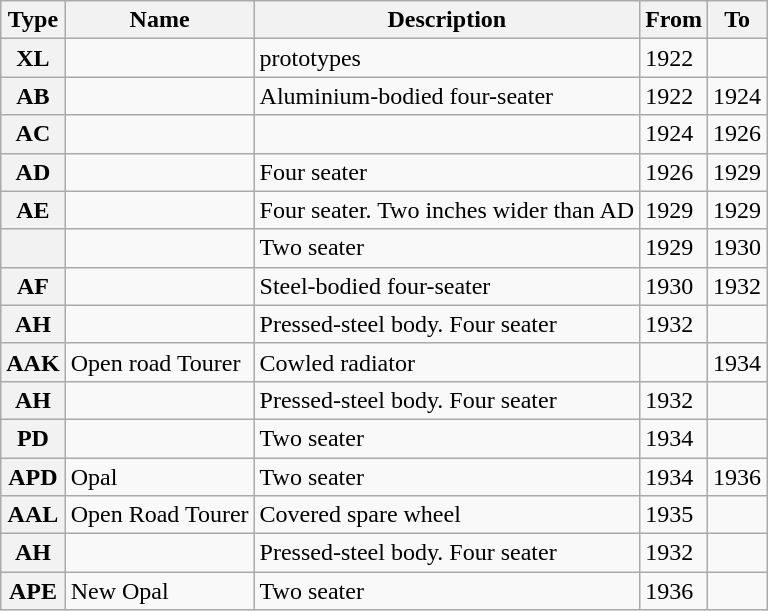<table class="wikitable plainrowheaders">
<tr>
<th>Type</th>
<th>Name</th>
<th>Description</th>
<th>From</th>
<th>To</th>
</tr>
<tr>
<th scope="row">XL</th>
<td></td>
<td>prototypes</td>
<td>1922</td>
<td></td>
</tr>
<tr>
<th scope="row">AB</th>
<td></td>
<td>Aluminium-bodied four-seater</td>
<td>1922</td>
<td>1924</td>
</tr>
<tr>
<th scope="row">AC</th>
<td></td>
<td></td>
<td>1924</td>
<td>1926</td>
</tr>
<tr>
<th scope="row">AD</th>
<td></td>
<td>Four seater</td>
<td>1926</td>
<td>1929</td>
</tr>
<tr>
<th scope="row">AE</th>
<td></td>
<td>Four seater. Two inches wider than AD</td>
<td>1929</td>
<td>1929</td>
</tr>
<tr>
<th scope="row"></th>
<td></td>
<td>Two seater</td>
<td>1929</td>
<td>1930</td>
</tr>
<tr>
<th scope="row">AF</th>
<td></td>
<td>Steel-bodied four-seater</td>
<td>1930</td>
<td>1932</td>
</tr>
<tr>
<th scope="row">AH</th>
<td></td>
<td>Pressed-steel body. Four seater</td>
<td>1932</td>
<td></td>
</tr>
<tr>
<th scope="row">AAK</th>
<td>Open road Tourer</td>
<td>Cowled radiator</td>
<td></td>
<td>1934</td>
</tr>
<tr>
<th scope="row">AH</th>
<td></td>
<td>Pressed-steel body. Four seater</td>
<td>1932</td>
<td></td>
</tr>
<tr>
<th scope="row">PD</th>
<td></td>
<td>Two seater</td>
<td>1934</td>
<td></td>
</tr>
<tr>
<th scope="row">APD</th>
<td>Opal</td>
<td>Two seater</td>
<td>1934</td>
<td>1936</td>
</tr>
<tr>
<th scope="row">AAL</th>
<td>Open Road Tourer</td>
<td>Covered spare wheel</td>
<td>1935</td>
<td></td>
</tr>
<tr>
<th scope="row">AH</th>
<td></td>
<td>Pressed-steel body. Four seater</td>
<td>1932</td>
<td></td>
</tr>
<tr>
<th scope="row">APE</th>
<td>New Opal</td>
<td>Two seater</td>
<td>1936</td>
<td></td>
</tr>
</table>
